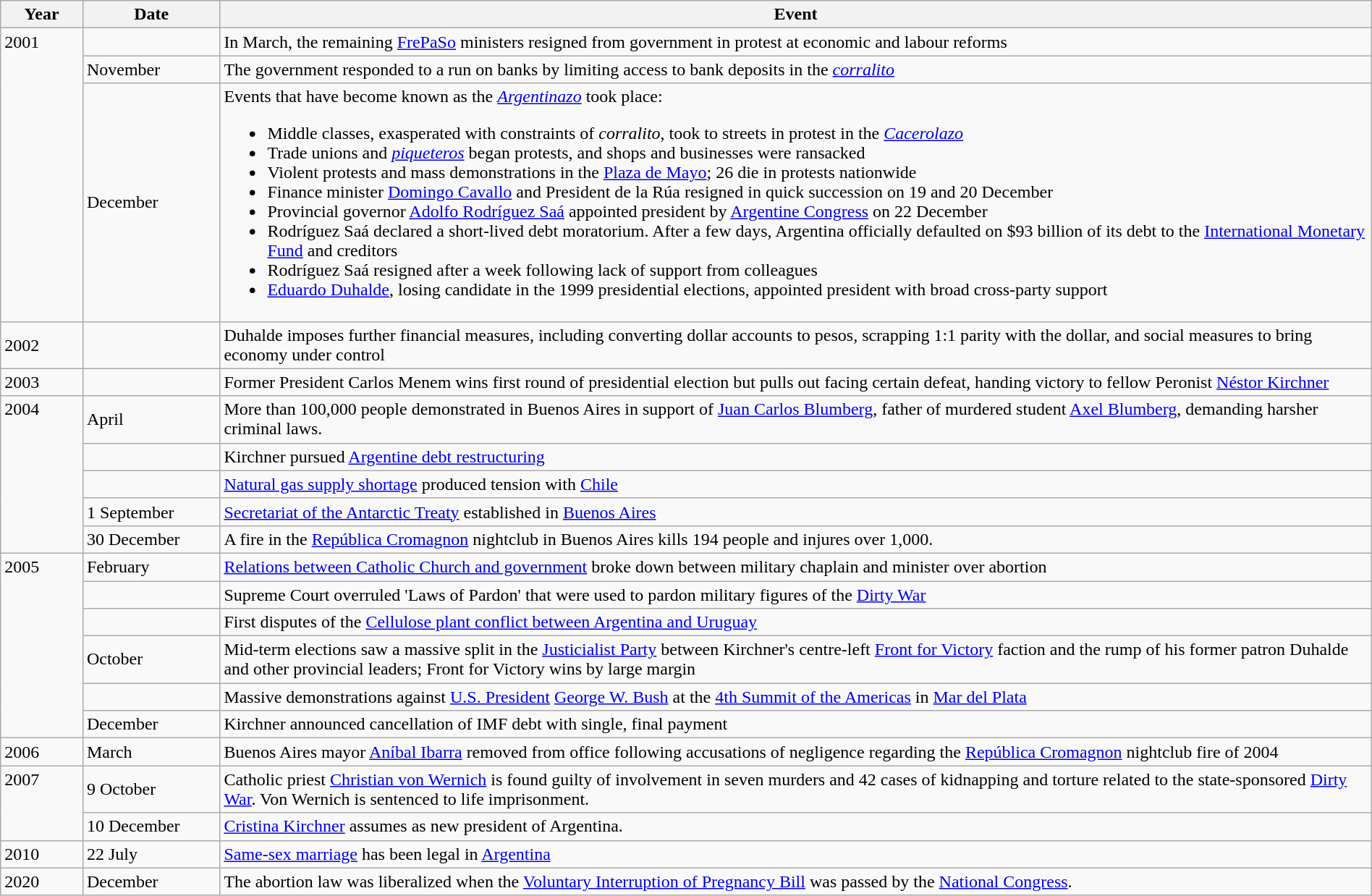<table class="wikitable" width="100%">
<tr>
<th style="width:6%">Year</th>
<th style="width:10%">Date</th>
<th>Event</th>
</tr>
<tr>
<td rowspan="3" valign="top">2001</td>
<td></td>
<td>In March, the remaining <a href='#'>FrePaSo</a> ministers resigned from government in protest at economic and labour reforms</td>
</tr>
<tr>
<td>November</td>
<td>The government responded to a run on banks by limiting access to bank deposits in the <em><a href='#'>corralito</a></em></td>
</tr>
<tr>
<td>December</td>
<td>Events that have become known as the <em><a href='#'>Argentinazo</a></em> took place:<br><ul><li>Middle classes, exasperated with constraints of <em>corralito</em>, took to streets in protest in the <em><a href='#'>Cacerolazo</a></em></li><li>Trade unions and <em><a href='#'>piqueteros</a></em> began protests, and shops and businesses were ransacked</li><li>Violent protests and mass demonstrations in the <a href='#'>Plaza de Mayo</a>; 26 die in protests nationwide</li><li>Finance minister <a href='#'>Domingo Cavallo</a> and President de la Rúa resigned in quick succession on 19 and 20 December</li><li>Provincial governor <a href='#'>Adolfo Rodríguez Saá</a> appointed president by <a href='#'>Argentine Congress</a> on 22 December</li><li>Rodríguez Saá declared a short-lived debt moratorium. After a few days, Argentina officially defaulted on $93 billion of its debt to the <a href='#'>International Monetary Fund</a> and creditors</li><li>Rodríguez Saá resigned after a week following lack of support from colleagues</li><li><a href='#'>Eduardo Duhalde</a>, losing candidate in the 1999 presidential elections, appointed president with broad cross-party support</li></ul></td>
</tr>
<tr>
<td>2002</td>
<td></td>
<td>Duhalde imposes further financial measures, including converting dollar accounts to pesos, scrapping 1:1 parity with the dollar, and social measures to bring economy under control</td>
</tr>
<tr>
<td>2003</td>
<td></td>
<td>Former President Carlos Menem wins first round of presidential election but pulls out facing certain defeat, handing victory to fellow Peronist <a href='#'>Néstor Kirchner</a></td>
</tr>
<tr>
<td rowspan="5" valign="top">2004</td>
<td>April</td>
<td>More than 100,000 people demonstrated in Buenos Aires in support of <a href='#'>Juan Carlos Blumberg</a>, father of murdered student <a href='#'>Axel Blumberg</a>, demanding harsher criminal laws.</td>
</tr>
<tr>
<td></td>
<td>Kirchner pursued <a href='#'>Argentine debt restructuring</a></td>
</tr>
<tr>
<td></td>
<td><a href='#'>Natural gas supply shortage</a> produced tension with <a href='#'>Chile</a></td>
</tr>
<tr>
<td>1 September</td>
<td><a href='#'>Secretariat of the Antarctic Treaty</a> established in <a href='#'>Buenos Aires</a></td>
</tr>
<tr>
<td>30 December</td>
<td>A fire in the <a href='#'>República Cromagnon</a> nightclub in Buenos Aires kills 194 people and injures over 1,000.</td>
</tr>
<tr>
<td rowspan="6" valign="top">2005</td>
<td>February</td>
<td><a href='#'>Relations between Catholic Church and government</a> broke down between military chaplain and minister over abortion</td>
</tr>
<tr>
<td></td>
<td>Supreme Court overruled 'Laws of Pardon' that were used to pardon military figures of the <a href='#'>Dirty War</a></td>
</tr>
<tr>
<td></td>
<td>First disputes of the <a href='#'>Cellulose plant conflict between Argentina and Uruguay</a></td>
</tr>
<tr>
<td>October</td>
<td>Mid-term elections saw a massive split in the <a href='#'>Justicialist Party</a> between Kirchner's centre-left <a href='#'>Front for Victory</a> faction and the rump of his former patron Duhalde and other provincial leaders; Front for Victory wins by large margin</td>
</tr>
<tr>
<td></td>
<td>Massive demonstrations against <a href='#'>U.S. President</a> <a href='#'>George W. Bush</a> at the <a href='#'>4th Summit of the Americas</a> in <a href='#'>Mar del Plata</a></td>
</tr>
<tr>
<td>December</td>
<td>Kirchner announced cancellation of IMF debt with single, final payment</td>
</tr>
<tr>
<td>2006</td>
<td>March</td>
<td>Buenos Aires mayor <a href='#'>Aníbal Ibarra</a> removed from office following accusations of negligence regarding the <a href='#'>República Cromagnon</a> nightclub fire of 2004</td>
</tr>
<tr>
<td rowspan="2" valign="top">2007</td>
<td>9 October</td>
<td>Catholic priest <a href='#'>Christian von Wernich</a> is found guilty of involvement in seven murders and 42 cases of kidnapping and torture related to the state-sponsored <a href='#'>Dirty War</a>.  Von Wernich is sentenced to life imprisonment.</td>
</tr>
<tr>
<td>10 December</td>
<td><a href='#'>Cristina Kirchner</a> assumes as new president of Argentina.</td>
</tr>
<tr>
<td>2010</td>
<td>22 July</td>
<td><a href='#'>Same-sex marriage</a> has been legal in <a href='#'>Argentina</a></td>
</tr>
<tr>
<td>2020</td>
<td>December</td>
<td>The abortion law was liberalized when the <a href='#'>Voluntary Interruption of Pregnancy Bill</a> was passed by the <a href='#'>National Congress</a>.</td>
</tr>
</table>
